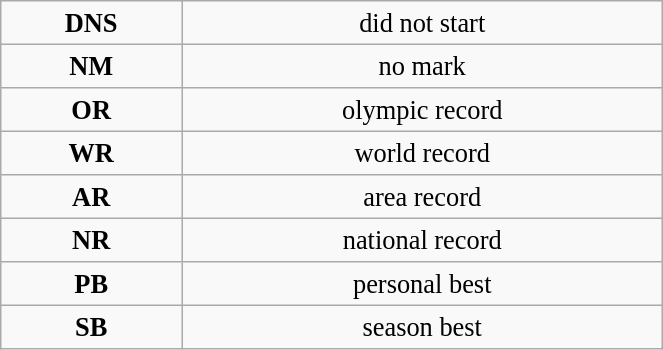<table class="wikitable" style=" text-align:center; font-size:110%;" width="35%">
<tr>
<td><strong>DNS</strong></td>
<td>did not start</td>
</tr>
<tr>
<td><strong>NM</strong></td>
<td>no mark</td>
</tr>
<tr>
<td><strong>OR</strong></td>
<td>olympic record</td>
</tr>
<tr>
<td><strong>WR</strong></td>
<td>world record</td>
</tr>
<tr>
<td><strong>AR</strong></td>
<td>area record</td>
</tr>
<tr>
<td><strong>NR</strong></td>
<td>national record</td>
</tr>
<tr>
<td><strong>PB</strong></td>
<td>personal best</td>
</tr>
<tr>
<td><strong>SB</strong></td>
<td>season best</td>
</tr>
</table>
